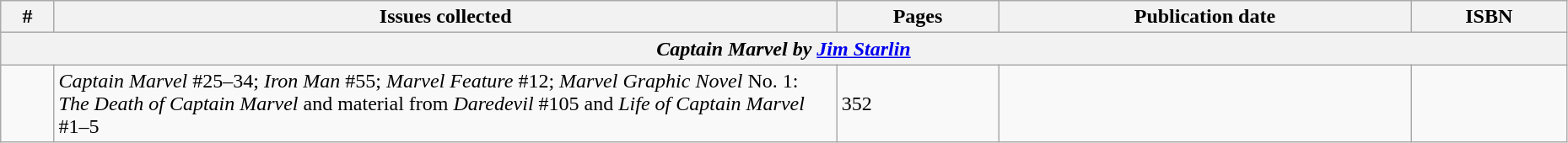<table class="wikitable sortable" width=98%>
<tr>
<th class="unsortable">#</th>
<th class="unsortable" width="50%">Issues collected</th>
<th>Pages</th>
<th>Publication date</th>
<th class="unsortable">ISBN</th>
</tr>
<tr>
<th colspan="5"><strong><em>Captain Marvel by <a href='#'>Jim Starlin</a></em></strong></th>
</tr>
<tr>
<td></td>
<td><em>Captain Marvel</em> #25–34; <em>Iron Man</em> #55; <em>Marvel Feature</em> #12; <em>Marvel Graphic Novel</em> No. 1: <em>The Death of Captain Marvel</em> and material from <em>Daredevil</em> #105 and <em>Life of Captain Marvel</em> #1–5</td>
<td>352</td>
<td></td>
<td></td>
</tr>
</table>
